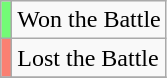<table class="wikitable sortable">
<tr>
<td style="background:#73FB76;"></td>
<td>Won the Battle</td>
</tr>
<tr>
<td style="background:salmon"></td>
<td>Lost the Battle</td>
</tr>
<tr>
</tr>
</table>
